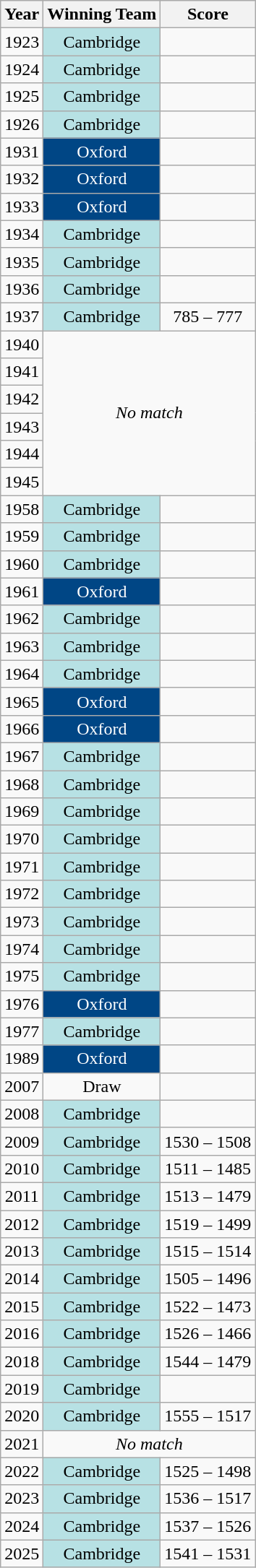<table class="wikitable sortable" style="text-align: center;">
<tr>
<th scope="col">Year</th>
<th scope="col">Winning Team</th>
<th scope="col">Score</th>
</tr>
<tr>
<td>1923</td>
<td style="background:#B7E1E4; color:#000;">Cambridge</td>
<td></td>
</tr>
<tr>
<td>1924</td>
<td style="background:#B7E1E4; color:#000;">Cambridge</td>
<td></td>
</tr>
<tr>
<td>1925</td>
<td style="background:#B7E1E4; color:#000;">Cambridge</td>
<td></td>
</tr>
<tr>
<td>1926</td>
<td style="background:#B7E1E4; color:#000;">Cambridge</td>
<td></td>
</tr>
<tr>
<td>1931</td>
<td style="background:#004685; color:#fff;">Oxford</td>
<td></td>
</tr>
<tr>
<td>1932</td>
<td style="background:#004685; color:#fff;">Oxford</td>
<td></td>
</tr>
<tr>
<td>1933</td>
<td style="background:#004685; color:#fff;">Oxford</td>
<td></td>
</tr>
<tr>
<td>1934</td>
<td style="background:#B7E1E4; color:#000;">Cambridge</td>
<td></td>
</tr>
<tr>
<td>1935</td>
<td style="background:#B7E1E4; color:#000;">Cambridge</td>
<td></td>
</tr>
<tr>
<td>1936</td>
<td style="background:#B7E1E4; color:#000;">Cambridge</td>
<td></td>
</tr>
<tr>
<td>1937</td>
<td style="background:#B7E1E4; color:#000;">Cambridge</td>
<td>785 – 777</td>
</tr>
<tr>
<td>1940</td>
<td colspan="2" rowspan="6"><em>No match</em></td>
</tr>
<tr>
<td>1941</td>
</tr>
<tr>
<td>1942</td>
</tr>
<tr>
<td>1943</td>
</tr>
<tr>
<td>1944</td>
</tr>
<tr>
<td>1945</td>
</tr>
<tr>
<td>1958</td>
<td style="background:#B7E1E4; color:#000;">Cambridge </td>
<td></td>
</tr>
<tr>
<td>1959</td>
<td style="background:#B7E1E4; color:#000;">Cambridge </td>
<td></td>
</tr>
<tr>
<td>1960</td>
<td style="background:#B7E1E4; color:#000;">Cambridge </td>
<td></td>
</tr>
<tr>
<td>1961</td>
<td style="background:#004685; color:#fff;">Oxford</td>
<td></td>
</tr>
<tr>
<td>1962</td>
<td style="background:#B7E1E4; color:#000;">Cambridge </td>
<td></td>
</tr>
<tr>
<td>1963</td>
<td style="background:#B7E1E4; color:#000;">Cambridge </td>
<td></td>
</tr>
<tr>
<td>1964</td>
<td style="background:#B7E1E4; color:#000;">Cambridge </td>
<td></td>
</tr>
<tr>
<td>1965</td>
<td style="background:#004685; color:#fff;">Oxford</td>
<td></td>
</tr>
<tr>
<td>1966</td>
<td style="background:#004685; color:#fff;">Oxford</td>
<td></td>
</tr>
<tr>
<td>1967</td>
<td style="background:#B7E1E4; color:#000;">Cambridge </td>
<td></td>
</tr>
<tr>
<td>1968</td>
<td style="background:#B7E1E4; color:#000;">Cambridge </td>
<td></td>
</tr>
<tr>
<td>1969</td>
<td style="background:#B7E1E4; color:#000;">Cambridge </td>
<td></td>
</tr>
<tr>
<td>1970</td>
<td style="background:#B7E1E4; color:#000;">Cambridge </td>
<td></td>
</tr>
<tr>
<td>1971</td>
<td style="background:#B7E1E4; color:#000;">Cambridge </td>
<td></td>
</tr>
<tr>
<td>1972</td>
<td style="background:#B7E1E4; color:#000;">Cambridge </td>
<td></td>
</tr>
<tr>
<td>1973</td>
<td style="background:#B7E1E4; color:#000;">Cambridge </td>
<td></td>
</tr>
<tr>
<td>1974</td>
<td style="background:#B7E1E4; color:#000;">Cambridge </td>
<td></td>
</tr>
<tr>
<td>1975</td>
<td style="background:#B7E1E4; color:#000;">Cambridge </td>
<td></td>
</tr>
<tr>
<td>1976</td>
<td style="background:#004685; color:#fff;">Oxford</td>
<td></td>
</tr>
<tr>
<td>1977</td>
<td style="background:#B7E1E4; color:#000;">Cambridge </td>
<td></td>
</tr>
<tr>
<td>1989</td>
<td style="background:#004685; color:#fff;">Oxford</td>
<td></td>
</tr>
<tr>
<td>2007</td>
<td>Draw</td>
<td></td>
</tr>
<tr>
<td>2008</td>
<td style="background:#B7E1E4; color:#000;">Cambridge</td>
<td></td>
</tr>
<tr>
<td>2009</td>
<td style="background:#B7E1E4; color:#000;">Cambridge</td>
<td>1530 – 1508</td>
</tr>
<tr>
<td>2010</td>
<td style="background:#B7E1E4; color:#000;">Cambridge</td>
<td>1511 – 1485 </td>
</tr>
<tr>
<td>2011</td>
<td style="background:#B7E1E4; color:#000;">Cambridge</td>
<td>1513 – 1479</td>
</tr>
<tr>
<td>2012</td>
<td style="background:#B7E1E4; color:#000;">Cambridge</td>
<td>1519 – 1499</td>
</tr>
<tr>
<td>2013</td>
<td style="background:#B7E1E4; color:#000;">Cambridge</td>
<td>1515 – 1514</td>
</tr>
<tr>
<td>2014</td>
<td style="background:#B7E1E4; color:#000;">Cambridge</td>
<td>1505 – 1496</td>
</tr>
<tr>
<td>2015</td>
<td style="background:#B7E1E4; color:#000;">Cambridge</td>
<td>1522 – 1473</td>
</tr>
<tr>
<td>2016</td>
<td style="background:#B7E1E4; color:#000;">Cambridge</td>
<td>1526 – 1466 </td>
</tr>
<tr>
<td>2018</td>
<td style="background:#B7E1E4; color:#000;">Cambridge</td>
<td>1544 – 1479 </td>
</tr>
<tr>
<td>2019</td>
<td style="background:#B7E1E4; color:#000;">Cambridge</td>
<td></td>
</tr>
<tr>
<td>2020</td>
<td style="background:#B7E1E4; color:#000;">Cambridge</td>
<td>1555 – 1517</td>
</tr>
<tr>
<td>2021</td>
<td colspan="2"><em>No match</em></td>
</tr>
<tr>
<td>2022</td>
<td style="background:#B7E1E4; color:#000;">Cambridge</td>
<td>1525 – 1498</td>
</tr>
<tr>
<td>2023</td>
<td style="background:#B7E1E4; color:#000;">Cambridge</td>
<td>1536 – 1517</td>
</tr>
<tr>
<td>2024</td>
<td style="background:#B7E1E4; color:#000;">Cambridge</td>
<td>1537 – 1526</td>
</tr>
<tr>
<td>2025</td>
<td style="background:#B7E1E4; color:#000;">Cambridge</td>
<td>1541 – 1531</td>
</tr>
</table>
